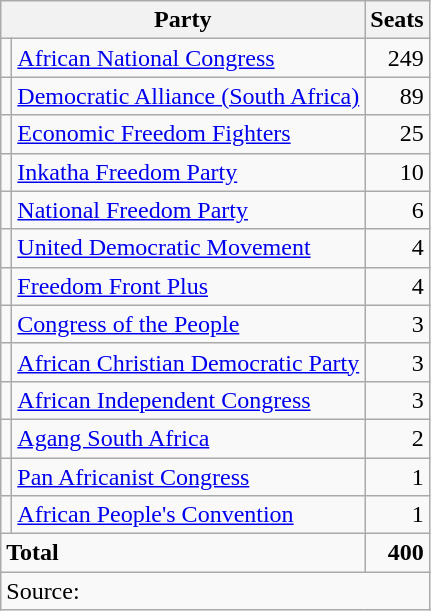<table class=wikitable style=text-align:right>
<tr>
<th colspan=2>Party</th>
<th>Seats</th>
</tr>
<tr>
<td bgcolor=></td>
<td align=left><a href='#'>African National Congress</a></td>
<td>249</td>
</tr>
<tr>
<td bgcolor=></td>
<td align=left><a href='#'>Democratic Alliance (South Africa)</a></td>
<td>89</td>
</tr>
<tr>
<td bgcolor=></td>
<td align=left><a href='#'>Economic Freedom Fighters</a></td>
<td>25</td>
</tr>
<tr>
<td bgcolor=></td>
<td align=left><a href='#'>Inkatha Freedom Party</a></td>
<td>10</td>
</tr>
<tr>
<td bgcolor=></td>
<td align=left><a href='#'>National Freedom Party</a></td>
<td>6</td>
</tr>
<tr>
<td bgcolor=></td>
<td align=left><a href='#'>United Democratic Movement</a></td>
<td>4</td>
</tr>
<tr>
<td bgcolor=></td>
<td align=left><a href='#'>Freedom Front Plus</a></td>
<td>4</td>
</tr>
<tr>
<td bgcolor=></td>
<td align=left><a href='#'>Congress of the People</a></td>
<td>3</td>
</tr>
<tr>
<td bgcolor=></td>
<td align=left><a href='#'>African Christian Democratic Party</a></td>
<td>3</td>
</tr>
<tr>
<td bgcolor=></td>
<td align=left><a href='#'>African Independent Congress</a></td>
<td>3</td>
</tr>
<tr>
<td bgcolor=></td>
<td align=left><a href='#'>Agang South Africa</a></td>
<td>2</td>
</tr>
<tr>
<td bgcolor=></td>
<td align=left><a href='#'>Pan Africanist Congress</a></td>
<td>1</td>
</tr>
<tr>
<td bgcolor=></td>
<td align=left><a href='#'>African People's Convention</a></td>
<td>1</td>
</tr>
<tr>
<td colspan=2 align=left><strong>Total</strong></td>
<td><strong>400</strong></td>
</tr>
<tr>
<td colspan=3 align=left>Source:</td>
</tr>
</table>
